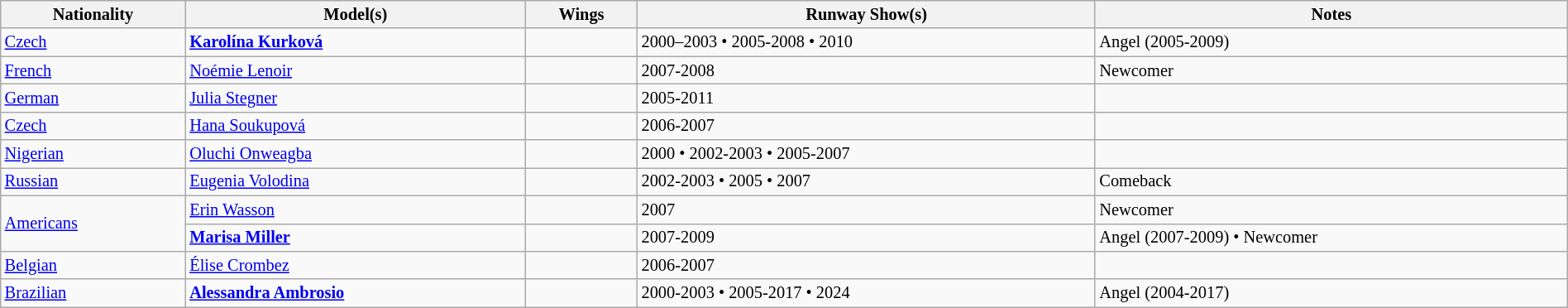<table class="sortable wikitable"  style="font-size:85%; width:100%;">
<tr>
<th style="text-align:center;">Nationality<br></th>
<th style="text-align:center;">Model(s)<br></th>
<th style="text-align:center;">Wings<br></th>
<th style="text-align:center;">Runway Show(s)<br></th>
<th style="text-align:center;">Notes</th>
</tr>
<tr>
<td> <a href='#'>Czech</a></td>
<td><strong><a href='#'>Karolína Kurková</a></strong></td>
<td></td>
<td>2000–2003 • 2005-2008 • 2010</td>
<td> Angel (2005-2009)</td>
</tr>
<tr>
<td> <a href='#'>French</a></td>
<td><a href='#'>Noémie Lenoir</a></td>
<td></td>
<td>2007-2008</td>
<td>Newcomer</td>
</tr>
<tr>
<td> <a href='#'>German</a></td>
<td><a href='#'>Julia Stegner</a></td>
<td></td>
<td>2005-2011</td>
<td></td>
</tr>
<tr>
<td> <a href='#'>Czech</a></td>
<td><a href='#'>Hana Soukupová</a></td>
<td align="center"></td>
<td>2006-2007</td>
<td></td>
</tr>
<tr>
<td> <a href='#'>Nigerian</a></td>
<td><a href='#'>Oluchi Onweagba</a></td>
<td></td>
<td>2000 • 2002-2003 • 2005-2007</td>
<td></td>
</tr>
<tr>
<td> <a href='#'>Russian</a></td>
<td><a href='#'>Eugenia Volodina</a></td>
<td></td>
<td>2002-2003 • 2005 • 2007</td>
<td>Comeback</td>
</tr>
<tr>
<td rowspan="2"> <a href='#'>Americans</a></td>
<td><a href='#'>Erin Wasson</a></td>
<td></td>
<td>2007</td>
<td>Newcomer</td>
</tr>
<tr>
<td><strong><a href='#'>Marisa Miller</a></strong></td>
<td></td>
<td>2007-2009</td>
<td> Angel (2007-2009) • Newcomer</td>
</tr>
<tr>
<td> <a href='#'>Belgian</a></td>
<td><a href='#'>Élise Crombez</a></td>
<td></td>
<td>2006-2007</td>
<td></td>
</tr>
<tr>
<td> <a href='#'>Brazilian</a></td>
<td><strong><a href='#'>Alessandra Ambrosio</a></strong></td>
<td align="center"></td>
<td>2000-2003 • 2005-2017 • 2024</td>
<td> Angel (2004-2017)</td>
</tr>
</table>
